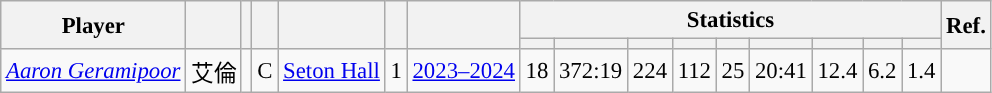<table class="wikitable sortable" style="font-size:95%; text-align:right;">
<tr>
<th rowspan="2">Player</th>
<th rowspan="2"></th>
<th rowspan="2"></th>
<th rowspan="2"></th>
<th rowspan="2"></th>
<th rowspan="2"></th>
<th rowspan="2"></th>
<th colspan="9">Statistics</th>
<th rowspan="2">Ref.</th>
</tr>
<tr>
<th></th>
<th></th>
<th></th>
<th></th>
<th></th>
<th></th>
<th></th>
<th></th>
<th></th>
</tr>
<tr>
<td align="left"><em><a href='#'>Aaron Geramipoor</a></em></td>
<td align="left">艾倫</td>
<td align="center"></td>
<td align="center">C</td>
<td align="left"><a href='#'>Seton Hall</a></td>
<td align="center">1</td>
<td align="center"><a href='#'>2023–2024</a></td>
<td>18</td>
<td>372:19</td>
<td>224</td>
<td>112</td>
<td>25</td>
<td>20:41</td>
<td>12.4</td>
<td>6.2</td>
<td>1.4</td>
<td align="center"></td>
</tr>
</table>
